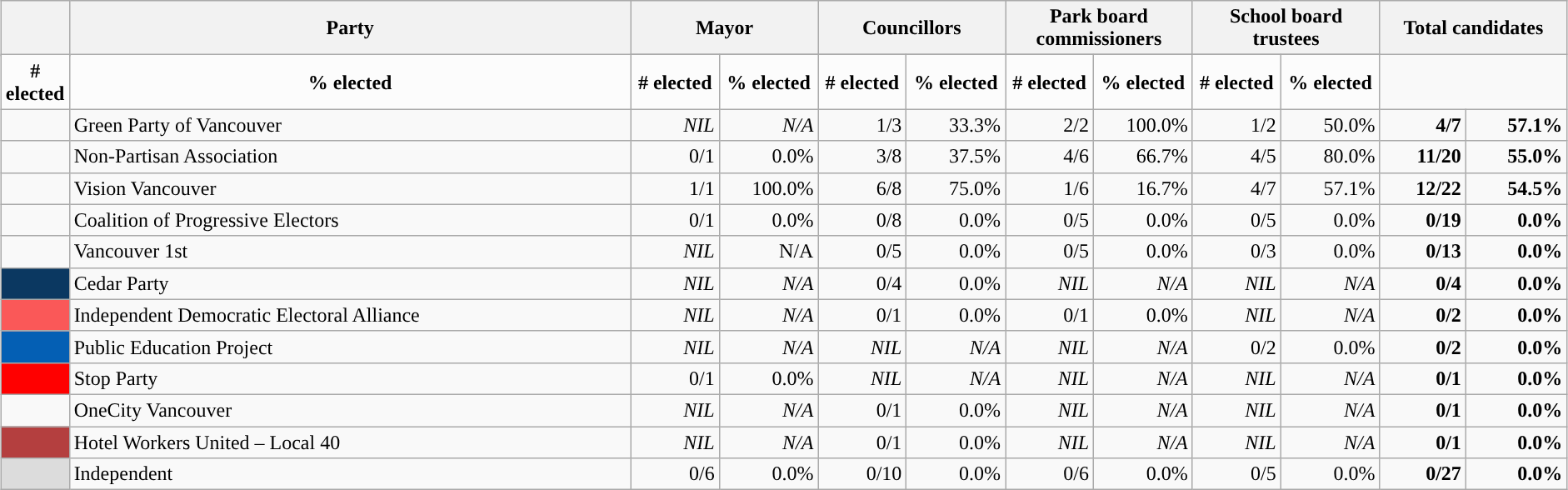<table class="wikitable" style="text-align:center; margin:5px">
<tr>
<th rowspan="2" style="width:0.05%;"></th>
<th rowspan="2" style="width:30%;">Party</th>
<th colspan="2" style="width:10%;">Mayor</th>
<th colspan="2" style="width:10%;">Councillors</th>
<th colspan="2" style="width:10%;">Park board commissioners</th>
<th colspan="2" style="width:10%;">School board trustees</th>
<th colspan="2" style="width:10%;">Total candidates</th>
</tr>
<tr>
</tr>
<tr bgcolor=#fcfcfc>
<td align="center"><strong># elected</strong></td>
<td align="center"><strong>% elected</strong></td>
<td align="center"><strong># elected</strong></td>
<td align="center"><strong>% elected</strong></td>
<td align="center"><strong># elected</strong></td>
<td align="center"><strong>% elected</strong></td>
<td align="center"><strong># elected</strong></td>
<td align="center"><strong>% elected</strong></td>
<td align="center"><strong># elected</strong></td>
<td align="center"><strong>% elected</strong></td>
</tr>
<tr>
<td style="background:"></td>
<td align="left">Green Party of Vancouver</td>
<td align="right"><em>NIL</em></td>
<td align="right"><em>N/A</em></td>
<td align="right">1/3</td>
<td align="right">33.3%</td>
<td align="right">2/2</td>
<td align="right">100.0%</td>
<td align="right">1/2</td>
<td align="right">50.0%</td>
<td align="right"><strong>4/7</strong></td>
<td align="right"><strong>57.1%</strong></td>
</tr>
<tr>
<td style="background:"></td>
<td align="left">Non-Partisan Association</td>
<td align="right">0/1</td>
<td align="right">0.0%</td>
<td align="right">3/8</td>
<td align="right">37.5%</td>
<td align="right">4/6</td>
<td align="right">66.7%</td>
<td align="right">4/5</td>
<td align="right">80.0%</td>
<td align="right"><strong>11/20</strong></td>
<td align="right"><strong>55.0%</strong></td>
</tr>
<tr>
<td style="background:"></td>
<td align="left">Vision Vancouver</td>
<td align="right">1/1</td>
<td align="right">100.0%</td>
<td align="right">6/8</td>
<td align="right">75.0%</td>
<td align="right">1/6</td>
<td align="right">16.7%</td>
<td align="right">4/7</td>
<td align="right">57.1%</td>
<td align="right"><strong>12/22</strong></td>
<td align="right"><strong>54.5%</strong></td>
</tr>
<tr>
<td style="background:"></td>
<td align="left">Coalition of Progressive Electors</td>
<td align="right">0/1</td>
<td align="right">0.0%</td>
<td align="right">0/8</td>
<td align="right">0.0%</td>
<td align="right">0/5</td>
<td align="right">0.0%</td>
<td align="right">0/5</td>
<td align="right">0.0%</td>
<td align="right"><strong>0/19</strong></td>
<td align="right"><strong>0.0%</strong></td>
</tr>
<tr>
<td style="background:"></td>
<td align="left">Vancouver 1st</td>
<td align="right"><em>NIL</em></td>
<td align="right">N/A</td>
<td align="right">0/5</td>
<td align="right">0.0%</td>
<td align="right">0/5</td>
<td align="right">0.0%</td>
<td align="right">0/3</td>
<td align="right">0.0%</td>
<td align="right"><strong>0/13</strong></td>
<td align="right"><strong>0.0%</strong></td>
</tr>
<tr>
<td style="background:#0B3861;"></td>
<td align="left">Cedar Party</td>
<td align="right"><em>NIL</em></td>
<td align="right"><em>N/A</em></td>
<td align="right">0/4</td>
<td align="right">0.0%</td>
<td align="right"><em>NIL</em></td>
<td align="right"><em>N/A</em></td>
<td align="right"><em>NIL</em></td>
<td align="right"><em>N/A</em></td>
<td align="right"><strong>0/4</strong></td>
<td align="right"><strong>0.0%</strong></td>
</tr>
<tr>
<td style="background:#FA5858;"></td>
<td align="left">Independent Democratic Electoral Alliance</td>
<td align="right"><em>NIL</em></td>
<td align="right"><em>N/A</em></td>
<td align="right">0/1</td>
<td align="right">0.0%</td>
<td align="right">0/1</td>
<td align="right">0.0%</td>
<td align="right"><em>NIL</em></td>
<td align="right"><em>N/A</em></td>
<td align="right"><strong>0/2</strong></td>
<td align="right"><strong>0.0%</strong></td>
</tr>
<tr>
<td style="background:#045FB4;"></td>
<td align="left">Public Education Project</td>
<td align="right"><em>NIL</em></td>
<td align="right"><em>N/A</em></td>
<td align="right"><em>NIL</em></td>
<td align="right"><em>N/A</em></td>
<td align="right"><em>NIL</em></td>
<td align="right"><em>N/A</em></td>
<td align="right">0/2</td>
<td align="right">0.0%</td>
<td align="right"><strong>0/2</strong></td>
<td align="right"><strong>0.0%</strong></td>
</tr>
<tr>
<td style="background:red;"></td>
<td align="left">Stop Party</td>
<td align="right">0/1</td>
<td align="right">0.0%</td>
<td align="right"><em>NIL</em></td>
<td align="right"><em>N/A</em></td>
<td align="right"><em>NIL</em></td>
<td align="right"><em>N/A</em></td>
<td align="right"><em>NIL</em></td>
<td align="right"><em>N/A</em></td>
<td align="right"><strong>0/1</strong></td>
<td align="right"><strong>0.0%</strong></td>
</tr>
<tr>
<td style="background:"></td>
<td align="left">OneCity Vancouver</td>
<td align="right"><em>NIL</em></td>
<td align="right"><em>N/A</em></td>
<td align="right">0/1</td>
<td align="right">0.0%</td>
<td align="right"><em>NIL</em></td>
<td align="right"><em>N/A</em></td>
<td align="right"><em>NIL</em></td>
<td align="right"><em>N/A</em></td>
<td align="right"><strong>0/1</strong></td>
<td align="right"><strong>0.0%</strong></td>
</tr>
<tr>
<td style="background:#B43F3F;"></td>
<td align="left">Hotel Workers United – Local 40</td>
<td align="right"><em>NIL</em></td>
<td align="right"><em>N/A</em></td>
<td align="right">0/1</td>
<td align="right">0.0%</td>
<td align="right"><em>NIL</em></td>
<td align="right"><em>N/A</em></td>
<td align="right"><em>NIL</em></td>
<td align="right"><em>N/A</em></td>
<td align="right"><strong>0/1</strong></td>
<td align="right"><strong>0.0%</strong></td>
</tr>
<tr>
<td style="background:gainsboro;"></td>
<td align="left">Independent</td>
<td align="right">0/6</td>
<td align="right">0.0%</td>
<td align="right">0/10</td>
<td align="right">0.0%</td>
<td align="right">0/6</td>
<td align="right">0.0%</td>
<td align="right">0/5</td>
<td align="right">0.0%</td>
<td align="right"><strong>0/27</strong></td>
<td align="right"><strong>0.0%</strong></td>
</tr>
</table>
